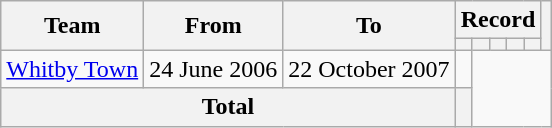<table class=wikitable style="text-align: center">
<tr>
<th rowspan=2>Team</th>
<th rowspan=2>From</th>
<th rowspan=2>To</th>
<th colspan=5>Record</th>
<th rowspan=2></th>
</tr>
<tr>
<th></th>
<th></th>
<th></th>
<th></th>
<th></th>
</tr>
<tr>
<td align=left><a href='#'>Whitby Town</a></td>
<td align=left>24 June 2006</td>
<td align=left>22 October 2007<br></td>
<td></td>
</tr>
<tr>
<th colspan=3>Total<br></th>
<th></th>
</tr>
</table>
